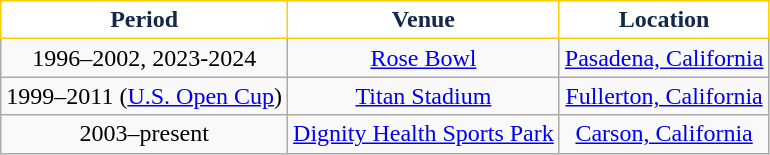<table class="wikitable" style="text-align:center;margin-left:1em;float:center">
<tr>
<th style="background:#FFFFFF; color:#13284B; border:1px solid #FFCE02;">Period</th>
<th style="background:#FFFFFF; color:#13284B; border:1px solid #FFCE02;">Venue</th>
<th style="background:#FFFFFF; color:#13284B; border:1px solid #FFCE02;">Location</th>
</tr>
<tr>
<td>1996–2002, 2023-2024</td>
<td><a href='#'>Rose Bowl</a></td>
<td><a href='#'>Pasadena, California</a></td>
</tr>
<tr>
<td>1999–2011 (<a href='#'>U.S. Open Cup</a>)</td>
<td><a href='#'>Titan Stadium</a></td>
<td><a href='#'>Fullerton, California</a></td>
</tr>
<tr>
<td>2003–present</td>
<td><a href='#'>Dignity Health Sports Park</a></td>
<td><a href='#'>Carson, California</a></td>
</tr>
</table>
